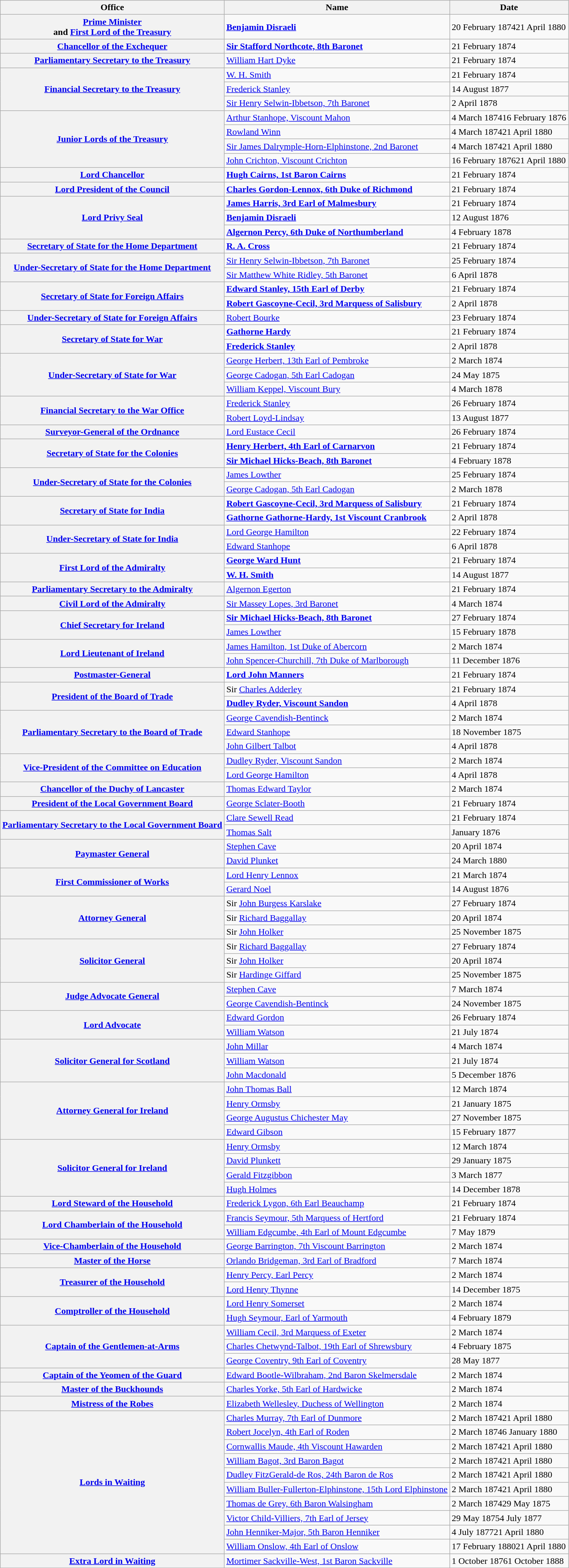<table class="wikitable plainrowheaders">
<tr>
<th>Office</th>
<th>Name</th>
<th>Date</th>
</tr>
<tr>
<th scope=row><a href='#'>Prime Minister</a> <br> and <a href='#'>First Lord of the Treasury</a></th>
<td><strong><a href='#'>Benjamin Disraeli</a></strong></td>
<td>20 February 187421 April 1880</td>
</tr>
<tr>
<th scope=row><a href='#'>Chancellor of the Exchequer</a></th>
<td><strong><a href='#'>Sir Stafford Northcote, 8th Baronet</a></strong></td>
<td>21 February 1874</td>
</tr>
<tr>
<th scope=row><a href='#'>Parliamentary Secretary to the Treasury</a></th>
<td><a href='#'>William Hart Dyke</a></td>
<td>21 February 1874</td>
</tr>
<tr>
<th scope=row rowspan=3><a href='#'>Financial Secretary to the Treasury</a></th>
<td><a href='#'>W. H. Smith</a></td>
<td>21 February 1874</td>
</tr>
<tr>
<td><a href='#'>Frederick Stanley</a></td>
<td>14 August 1877</td>
</tr>
<tr>
<td><a href='#'>Sir Henry Selwin-Ibbetson, 7th Baronet</a></td>
<td>2 April 1878</td>
</tr>
<tr>
<th scope=row rowspan=4><a href='#'>Junior Lords of the Treasury</a></th>
<td><a href='#'>Arthur Stanhope, Viscount Mahon</a></td>
<td>4 March 187416 February 1876</td>
</tr>
<tr>
<td><a href='#'>Rowland Winn</a></td>
<td>4 March 187421 April 1880</td>
</tr>
<tr>
<td><a href='#'>Sir James Dalrymple-Horn-Elphinstone, 2nd Baronet</a></td>
<td>4 March 187421 April 1880</td>
</tr>
<tr>
<td><a href='#'>John Crichton, Viscount Crichton</a></td>
<td>16 February 187621 April 1880</td>
</tr>
<tr>
<th scope=row><a href='#'>Lord Chancellor</a></th>
<td><strong><a href='#'>Hugh Cairns, 1st Baron Cairns</a></strong></td>
<td>21 February 1874</td>
</tr>
<tr>
<th scope=row><a href='#'>Lord President of the Council</a></th>
<td><strong><a href='#'>Charles Gordon-Lennox, 6th Duke of Richmond</a></strong></td>
<td>21 February 1874</td>
</tr>
<tr>
<th scope=row rowspan=3><a href='#'>Lord Privy Seal</a></th>
<td><strong><a href='#'>James Harris, 3rd Earl of Malmesbury</a></strong></td>
<td>21 February 1874</td>
</tr>
<tr>
<td><strong><a href='#'>Benjamin Disraeli</a></strong></td>
<td>12 August 1876</td>
</tr>
<tr>
<td><strong><a href='#'>Algernon Percy, 6th Duke of Northumberland</a></strong></td>
<td>4 February 1878</td>
</tr>
<tr>
<th scope=row><a href='#'>Secretary of State for the Home Department</a></th>
<td><strong><a href='#'>R. A. Cross</a></strong></td>
<td>21 February 1874</td>
</tr>
<tr>
<th scope=row rowspan=2><a href='#'>Under-Secretary of State for the Home Department</a></th>
<td><a href='#'>Sir Henry Selwin-Ibbetson, 7th Baronet</a></td>
<td>25 February 1874</td>
</tr>
<tr>
<td><a href='#'>Sir Matthew White Ridley, 5th Baronet</a></td>
<td>6 April 1878</td>
</tr>
<tr>
<th scope=row rowspan=2><a href='#'>Secretary of State for Foreign Affairs</a></th>
<td><strong><a href='#'>Edward Stanley, 15th Earl of Derby</a></strong></td>
<td>21 February 1874</td>
</tr>
<tr>
<td><strong><a href='#'>Robert Gascoyne-Cecil, 3rd Marquess of Salisbury</a></strong></td>
<td>2 April 1878</td>
</tr>
<tr>
<th scope=row><a href='#'>Under-Secretary of State for Foreign Affairs</a></th>
<td><a href='#'>Robert Bourke</a></td>
<td>23 February 1874</td>
</tr>
<tr>
<th scope=row rowspan=2><a href='#'>Secretary of State for War</a></th>
<td><strong><a href='#'>Gathorne Hardy</a></strong></td>
<td>21 February 1874</td>
</tr>
<tr>
<td><strong><a href='#'>Frederick Stanley</a></strong></td>
<td>2 April 1878</td>
</tr>
<tr>
<th scope=row rowspan=3><a href='#'>Under-Secretary of State for War</a></th>
<td><a href='#'>George Herbert, 13th Earl of Pembroke</a></td>
<td>2 March 1874</td>
</tr>
<tr>
<td><a href='#'>George Cadogan, 5th Earl Cadogan</a></td>
<td>24 May 1875</td>
</tr>
<tr>
<td><a href='#'>William Keppel, Viscount Bury</a></td>
<td>4 March 1878</td>
</tr>
<tr>
<th scope=row rowspan=2><a href='#'>Financial Secretary to the War Office</a></th>
<td><a href='#'>Frederick Stanley</a></td>
<td>26 February 1874</td>
</tr>
<tr>
<td><a href='#'>Robert Loyd-Lindsay</a></td>
<td>13 August 1877</td>
</tr>
<tr>
<th scope=row><a href='#'>Surveyor-General of the Ordnance</a></th>
<td><a href='#'>Lord Eustace Cecil</a></td>
<td>26 February 1874</td>
</tr>
<tr>
<th scope=row rowspan=2><a href='#'>Secretary of State for the Colonies</a></th>
<td><strong><a href='#'>Henry Herbert, 4th Earl of Carnarvon</a></strong></td>
<td>21 February 1874</td>
</tr>
<tr>
<td><strong><a href='#'>Sir Michael Hicks-Beach, 8th Baronet</a></strong></td>
<td>4 February 1878</td>
</tr>
<tr>
<th scope=row rowspan=2><a href='#'>Under-Secretary of State for the Colonies</a></th>
<td><a href='#'>James Lowther</a></td>
<td>25 February 1874</td>
</tr>
<tr>
<td><a href='#'>George Cadogan, 5th Earl Cadogan</a></td>
<td>2 March 1878</td>
</tr>
<tr>
<th scope=row rowspan=2><a href='#'>Secretary of State for India</a></th>
<td><strong><a href='#'>Robert Gascoyne-Cecil, 3rd Marquess of Salisbury</a></strong></td>
<td>21 February 1874</td>
</tr>
<tr>
<td><strong><a href='#'>Gathorne Gathorne-Hardy, 1st Viscount Cranbrook</a></strong></td>
<td>2 April 1878</td>
</tr>
<tr>
<th scope=row rowspan=2><a href='#'>Under-Secretary of State for India</a></th>
<td><a href='#'>Lord George Hamilton</a></td>
<td>22 February 1874</td>
</tr>
<tr>
<td><a href='#'>Edward Stanhope</a></td>
<td>6 April 1878</td>
</tr>
<tr>
<th scope=row rowspan=2><a href='#'>First Lord of the Admiralty</a></th>
<td><strong><a href='#'>George Ward Hunt</a></strong></td>
<td>21 February 1874</td>
</tr>
<tr>
<td><strong><a href='#'>W. H. Smith</a></strong></td>
<td>14 August 1877</td>
</tr>
<tr>
<th scope=row><a href='#'>Parliamentary Secretary to the Admiralty</a></th>
<td><a href='#'>Algernon Egerton</a></td>
<td>21 February 1874</td>
</tr>
<tr>
<th scope=row><a href='#'>Civil Lord of the Admiralty</a></th>
<td><a href='#'>Sir Massey Lopes, 3rd Baronet</a></td>
<td>4 March 1874</td>
</tr>
<tr>
<th scope=row rowspan=2><a href='#'>Chief Secretary for Ireland</a></th>
<td><strong><a href='#'>Sir Michael Hicks-Beach, 8th Baronet</a></strong></td>
<td>27 February 1874</td>
</tr>
<tr>
<td><a href='#'>James Lowther</a></td>
<td>15 February 1878</td>
</tr>
<tr>
<th scope=row rowspan=2><a href='#'>Lord Lieutenant of Ireland</a></th>
<td><a href='#'>James Hamilton, 1st Duke of Abercorn</a></td>
<td>2 March 1874</td>
</tr>
<tr>
<td><a href='#'>John Spencer-Churchill, 7th Duke of Marlborough</a></td>
<td>11 December 1876</td>
</tr>
<tr>
<th scope=row><a href='#'>Postmaster-General</a></th>
<td><strong><a href='#'>Lord John Manners</a></strong></td>
<td>21 February 1874</td>
</tr>
<tr>
<th scope=row rowspan=2><a href='#'>President of the Board of Trade</a></th>
<td>Sir <a href='#'>Charles Adderley</a></td>
<td>21 February 1874</td>
</tr>
<tr>
<td><strong><a href='#'>Dudley Ryder, Viscount Sandon</a></strong></td>
<td>4 April 1878</td>
</tr>
<tr>
<th scope=row rowspan=3><a href='#'>Parliamentary Secretary to the Board of Trade</a></th>
<td><a href='#'>George Cavendish-Bentinck</a></td>
<td>2 March 1874</td>
</tr>
<tr>
<td><a href='#'>Edward Stanhope</a></td>
<td>18 November 1875</td>
</tr>
<tr>
<td><a href='#'>John Gilbert Talbot</a></td>
<td>4 April 1878</td>
</tr>
<tr>
<th scope=row rowspan=2><a href='#'>Vice-President of the Committee on Education</a></th>
<td><a href='#'>Dudley Ryder, Viscount Sandon</a></td>
<td>2 March 1874</td>
</tr>
<tr>
<td><a href='#'>Lord George Hamilton</a></td>
<td>4 April 1878</td>
</tr>
<tr>
<th scope=row><a href='#'>Chancellor of the Duchy of Lancaster</a></th>
<td><a href='#'>Thomas Edward Taylor</a></td>
<td>2 March 1874</td>
</tr>
<tr>
<th scope=row><a href='#'>President of the Local Government Board</a></th>
<td><a href='#'>George Sclater-Booth</a></td>
<td>21 February 1874</td>
</tr>
<tr>
<th scope=row rowspan=2><a href='#'>Parliamentary Secretary to the Local Government Board</a></th>
<td><a href='#'>Clare Sewell Read</a></td>
<td>21 February 1874</td>
</tr>
<tr>
<td><a href='#'>Thomas Salt</a></td>
<td>January 1876</td>
</tr>
<tr>
<th scope=row rowspan=2><a href='#'>Paymaster General</a></th>
<td><a href='#'>Stephen Cave</a></td>
<td>20 April 1874</td>
</tr>
<tr>
<td><a href='#'>David Plunket</a></td>
<td>24 March 1880</td>
</tr>
<tr>
<th scope=row rowspan=2><a href='#'>First Commissioner of Works</a></th>
<td><a href='#'>Lord Henry Lennox</a></td>
<td>21 March 1874</td>
</tr>
<tr>
<td><a href='#'>Gerard Noel</a></td>
<td>14 August 1876</td>
</tr>
<tr>
<th scope=row rowspan=3><a href='#'>Attorney General</a></th>
<td>Sir <a href='#'>John Burgess Karslake</a></td>
<td>27 February 1874</td>
</tr>
<tr>
<td>Sir <a href='#'>Richard Baggallay</a></td>
<td>20 April 1874</td>
</tr>
<tr>
<td>Sir <a href='#'>John Holker</a></td>
<td>25 November 1875</td>
</tr>
<tr>
<th scope=row rowspan=3><a href='#'>Solicitor General</a></th>
<td>Sir <a href='#'>Richard Baggallay</a></td>
<td>27 February 1874</td>
</tr>
<tr>
<td>Sir <a href='#'>John Holker</a></td>
<td>20 April 1874</td>
</tr>
<tr>
<td>Sir <a href='#'>Hardinge Giffard</a></td>
<td>25 November 1875</td>
</tr>
<tr>
<th scope=row rowspan=2><a href='#'>Judge Advocate General</a></th>
<td><a href='#'>Stephen Cave</a></td>
<td>7 March 1874</td>
</tr>
<tr>
<td><a href='#'>George Cavendish-Bentinck</a></td>
<td>24 November 1875</td>
</tr>
<tr>
<th scope=row rowspan=2><a href='#'>Lord Advocate</a></th>
<td><a href='#'>Edward Gordon</a></td>
<td>26 February 1874</td>
</tr>
<tr>
<td><a href='#'>William Watson</a></td>
<td>21 July 1874</td>
</tr>
<tr>
<th scope=row rowspan=3><a href='#'>Solicitor General for Scotland</a></th>
<td><a href='#'>John Millar</a></td>
<td>4 March 1874</td>
</tr>
<tr>
<td><a href='#'>William Watson</a></td>
<td>21 July 1874</td>
</tr>
<tr>
<td><a href='#'>John Macdonald</a></td>
<td>5 December 1876</td>
</tr>
<tr>
<th scope=row rowspan=4><a href='#'>Attorney General for Ireland</a></th>
<td><a href='#'>John Thomas Ball</a></td>
<td>12 March 1874</td>
</tr>
<tr>
<td><a href='#'>Henry Ormsby</a></td>
<td>21 January 1875</td>
</tr>
<tr>
<td><a href='#'>George Augustus Chichester May</a></td>
<td>27 November 1875</td>
</tr>
<tr>
<td><a href='#'>Edward Gibson</a></td>
<td>15 February 1877</td>
</tr>
<tr>
<th scope=row rowspan=4><a href='#'>Solicitor General for Ireland</a></th>
<td><a href='#'>Henry Ormsby</a></td>
<td>12 March 1874</td>
</tr>
<tr>
<td><a href='#'>David Plunkett</a></td>
<td>29 January 1875</td>
</tr>
<tr>
<td><a href='#'>Gerald Fitzgibbon</a></td>
<td>3 March 1877</td>
</tr>
<tr>
<td><a href='#'>Hugh Holmes</a></td>
<td>14 December 1878</td>
</tr>
<tr>
<th scope=row><a href='#'>Lord Steward of the Household</a></th>
<td><a href='#'>Frederick Lygon, 6th Earl Beauchamp</a></td>
<td>21 February 1874</td>
</tr>
<tr>
<th scope=row rowspan=2><a href='#'>Lord Chamberlain of the Household</a></th>
<td><a href='#'>Francis Seymour, 5th Marquess of Hertford</a></td>
<td>21 February 1874</td>
</tr>
<tr>
<td><a href='#'>William Edgcumbe, 4th Earl of Mount Edgcumbe</a></td>
<td>7 May 1879</td>
</tr>
<tr>
<th scope=row><a href='#'>Vice-Chamberlain of the Household</a></th>
<td><a href='#'>George Barrington, 7th Viscount Barrington</a></td>
<td>2 March 1874</td>
</tr>
<tr>
<th scope=row><a href='#'>Master of the Horse</a></th>
<td><a href='#'>Orlando Bridgeman, 3rd Earl of Bradford</a></td>
<td>7 March 1874</td>
</tr>
<tr>
<th scope=row rowspan=2><a href='#'>Treasurer of the Household</a></th>
<td><a href='#'>Henry Percy, Earl Percy</a></td>
<td>2 March 1874</td>
</tr>
<tr>
<td><a href='#'>Lord Henry Thynne</a></td>
<td>14 December 1875</td>
</tr>
<tr>
<th scope=row rowspan=2><a href='#'>Comptroller of the Household</a></th>
<td><a href='#'>Lord Henry Somerset</a></td>
<td>2 March 1874</td>
</tr>
<tr>
<td><a href='#'>Hugh Seymour, Earl of Yarmouth</a></td>
<td>4 February 1879</td>
</tr>
<tr>
<th scope=row rowspan=3><a href='#'>Captain of the Gentlemen-at-Arms</a></th>
<td><a href='#'>William Cecil, 3rd Marquess of Exeter</a></td>
<td>2 March 1874</td>
</tr>
<tr>
<td><a href='#'>Charles Chetwynd-Talbot, 19th Earl of Shrewsbury</a></td>
<td>4 February 1875</td>
</tr>
<tr>
<td><a href='#'>George Coventry, 9th Earl of Coventry</a></td>
<td>28 May 1877</td>
</tr>
<tr>
<th scope=row><a href='#'>Captain of the Yeomen of the Guard</a></th>
<td><a href='#'>Edward Bootle-Wilbraham, 2nd Baron Skelmersdale</a></td>
<td>2 March 1874</td>
</tr>
<tr>
<th scope=row><a href='#'>Master of the Buckhounds</a></th>
<td><a href='#'>Charles Yorke, 5th Earl of Hardwicke</a></td>
<td>2 March 1874</td>
</tr>
<tr>
<th scope=row><a href='#'>Mistress of the Robes</a></th>
<td><a href='#'>Elizabeth Wellesley, Duchess of Wellington</a></td>
<td>2 March 1874</td>
</tr>
<tr>
<th scope=row rowspan=10><a href='#'>Lords in Waiting</a></th>
<td><a href='#'>Charles Murray, 7th Earl of Dunmore</a></td>
<td>2 March 187421 April 1880</td>
</tr>
<tr>
<td><a href='#'>Robert Jocelyn, 4th Earl of Roden</a></td>
<td>2 March 18746 January 1880</td>
</tr>
<tr>
<td><a href='#'>Cornwallis Maude, 4th Viscount Hawarden</a></td>
<td>2 March 187421 April 1880</td>
</tr>
<tr>
<td><a href='#'>William Bagot, 3rd Baron Bagot</a></td>
<td>2 March 187421 April 1880</td>
</tr>
<tr>
<td><a href='#'>Dudley FitzGerald-de Ros, 24th Baron de Ros</a></td>
<td>2 March 187421 April 1880</td>
</tr>
<tr>
<td><a href='#'>William Buller-Fullerton-Elphinstone, 15th Lord Elphinstone</a></td>
<td>2 March 187421 April 1880</td>
</tr>
<tr>
<td><a href='#'>Thomas de Grey, 6th Baron Walsingham</a></td>
<td>2 March 187429 May 1875</td>
</tr>
<tr>
<td><a href='#'>Victor Child-Villiers, 7th Earl of Jersey</a></td>
<td>29 May 18754 July 1877</td>
</tr>
<tr>
<td><a href='#'>John Henniker-Major, 5th Baron Henniker</a></td>
<td>4 July 187721 April 1880</td>
</tr>
<tr>
<td><a href='#'>William Onslow, 4th Earl of Onslow</a></td>
<td>17 February 188021 April 1880</td>
</tr>
<tr>
<th scope=row><a href='#'>Extra Lord in Waiting</a></th>
<td><a href='#'>Mortimer Sackville-West, 1st Baron Sackville</a></td>
<td>1 October 18761 October 1888</td>
</tr>
</table>
